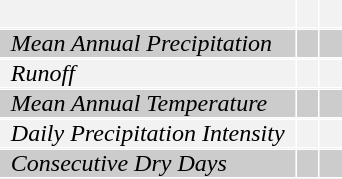<table style="border-spacing:0;">
<tr>
<td style="background-color:#f2f2f2;border-top:none;border-bottom:0.035cm solid #ffffff;border-left:none;border-right:none;padding-top:0cm;padding-bottom:0cm;padding-left:0.191cm;padding-right:0.191cm;"><em> </em></td>
<td style="background-color:#f2f2f2;border-top:none;border-bottom:0.035cm solid #ffffff;border-left:0.035cm solid #ffffff;border-right:none;padding-top:0cm;padding-bottom:0cm;padding-left:0.191cm;padding-right:0.191cm;"><br></td>
<td style="background-color:#f2f2f2;border-top:none;border-bottom:0.035cm solid #ffffff;border-left:0.035cm solid #ffffff;border-right:none;padding-top:0cm;padding-bottom:0cm;padding-left:0.191cm;padding-right:0.191cm;"></td>
</tr>
<tr>
<td style="background-color:#cccccc;border-top:0.035cm solid #ffffff;border-bottom:0.035cm solid #ffffff;border-left:none;border-right:none;padding-top:0cm;padding-bottom:0cm;padding-left:0.191cm;padding-right:0.191cm;"><em>Mean Annual Precipitation</em></td>
<td style="background-color:#cccccc;border-top:0.035cm solid #ffffff;border-bottom:0.035cm solid #ffffff;border-left:0.035cm solid #ffffff;border-right:none;padding-top:0cm;padding-bottom:0cm;padding-left:0.191cm;padding-right:0.191cm;"></td>
<td style="background-color:#cccccc;border-top:0.035cm solid #ffffff;border-bottom:0.035cm solid #ffffff;border-left:0.035cm solid #ffffff;border-right:none;padding-top:0cm;padding-bottom:0cm;padding-left:0.191cm;padding-right:0.191cm;"></td>
</tr>
<tr>
<td style="background-color:#f2f2f2;border-top:0.035cm solid #ffffff;border-bottom:0.035cm solid #ffffff;border-left:none;border-right:none;padding-top:0cm;padding-bottom:0cm;padding-left:0.191cm;padding-right:0.191cm;"><em>Runoff</em></td>
<td style="background-color:#f2f2f2;border-top:0.035cm solid #ffffff;border-bottom:0.035cm solid #ffffff;border-left:0.035cm solid #ffffff;border-right:none;padding-top:0cm;padding-bottom:0cm;padding-left:0.191cm;padding-right:0.191cm;"></td>
<td style="background-color:#f2f2f2;border-top:0.035cm solid #ffffff;border-bottom:0.035cm solid #ffffff;border-left:0.035cm solid #ffffff;border-right:none;padding-top:0cm;padding-bottom:0cm;padding-left:0.191cm;padding-right:0.191cm;"></td>
</tr>
<tr>
<td style="background-color:#cccccc;border-top:0.035cm solid #ffffff;border-bottom:0.035cm solid #ffffff;border-left:none;border-right:none;padding-top:0cm;padding-bottom:0cm;padding-left:0.191cm;padding-right:0.191cm;"><em>Mean Annual Temperature</em></td>
<td style="background-color:#cccccc;border-top:0.035cm solid #ffffff;border-bottom:0.035cm solid #ffffff;border-left:0.035cm solid #ffffff;border-right:none;padding-top:0cm;padding-bottom:0cm;padding-left:0.191cm;padding-right:0.191cm;"></td>
<td style="background-color:#cccccc;border-top:0.035cm solid #ffffff;border-bottom:0.035cm solid #ffffff;border-left:0.035cm solid #ffffff;border-right:none;padding-top:0cm;padding-bottom:0cm;padding-left:0.191cm;padding-right:0.191cm;"></td>
</tr>
<tr>
<td style="background-color:#f2f2f2;border-top:0.035cm solid #ffffff;border-bottom:0.035cm solid #ffffff;border-left:none;border-right:none;padding-top:0cm;padding-bottom:0cm;padding-left:0.191cm;padding-right:0.191cm;"><em>Daily Precipitation Intensity</em></td>
<td style="background-color:#f2f2f2;border-top:0.035cm solid #ffffff;border-bottom:0.035cm solid #ffffff;border-left:0.035cm solid #ffffff;border-right:none;padding-top:0cm;padding-bottom:0cm;padding-left:0.191cm;padding-right:0.191cm;"></td>
<td style="background-color:#f2f2f2;border-top:0.035cm solid #ffffff;border-bottom:0.035cm solid #ffffff;border-left:0.035cm solid #ffffff;border-right:none;padding-top:0cm;padding-bottom:0cm;padding-left:0.191cm;padding-right:0.191cm;"></td>
</tr>
<tr>
<td style="background-color:#cccccc;border-top:0.035cm solid #ffffff;border-bottom:0.035cm solid #ffffff;border-left:none;border-right:none;padding-top:0cm;padding-bottom:0cm;padding-left:0.191cm;padding-right:0.191cm;"><em>Consecutive Dry Days</em></td>
<td style="background-color:#cccccc;border-top:0.035cm solid #ffffff;border-bottom:0.035cm solid #ffffff;border-left:0.035cm solid #ffffff;border-right:none;padding-top:0cm;padding-bottom:0cm;padding-left:0.191cm;padding-right:0.191cm;"></td>
<td style="background-color:#cccccc;border-top:0.035cm solid #ffffff;border-bottom:0.035cm solid #ffffff;border-left:0.035cm solid #ffffff;border-right:none;padding-top:0cm;padding-bottom:0cm;padding-left:0.191cm;padding-right:0.191cm;"></td>
</tr>
</table>
